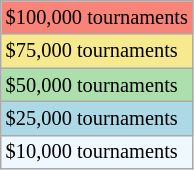<table class=wikitable style=font-size:85%>
<tr style="background:#f88379;">
<td>$100,000 tournaments</td>
</tr>
<tr style="background:#f7e98e;">
<td>$75,000 tournaments</td>
</tr>
<tr style="background:#addfad;">
<td>$50,000 tournaments</td>
</tr>
<tr style="background:lightblue;">
<td>$25,000 tournaments</td>
</tr>
<tr style="background:#f0f8ff;">
<td>$10,000 tournaments</td>
</tr>
</table>
